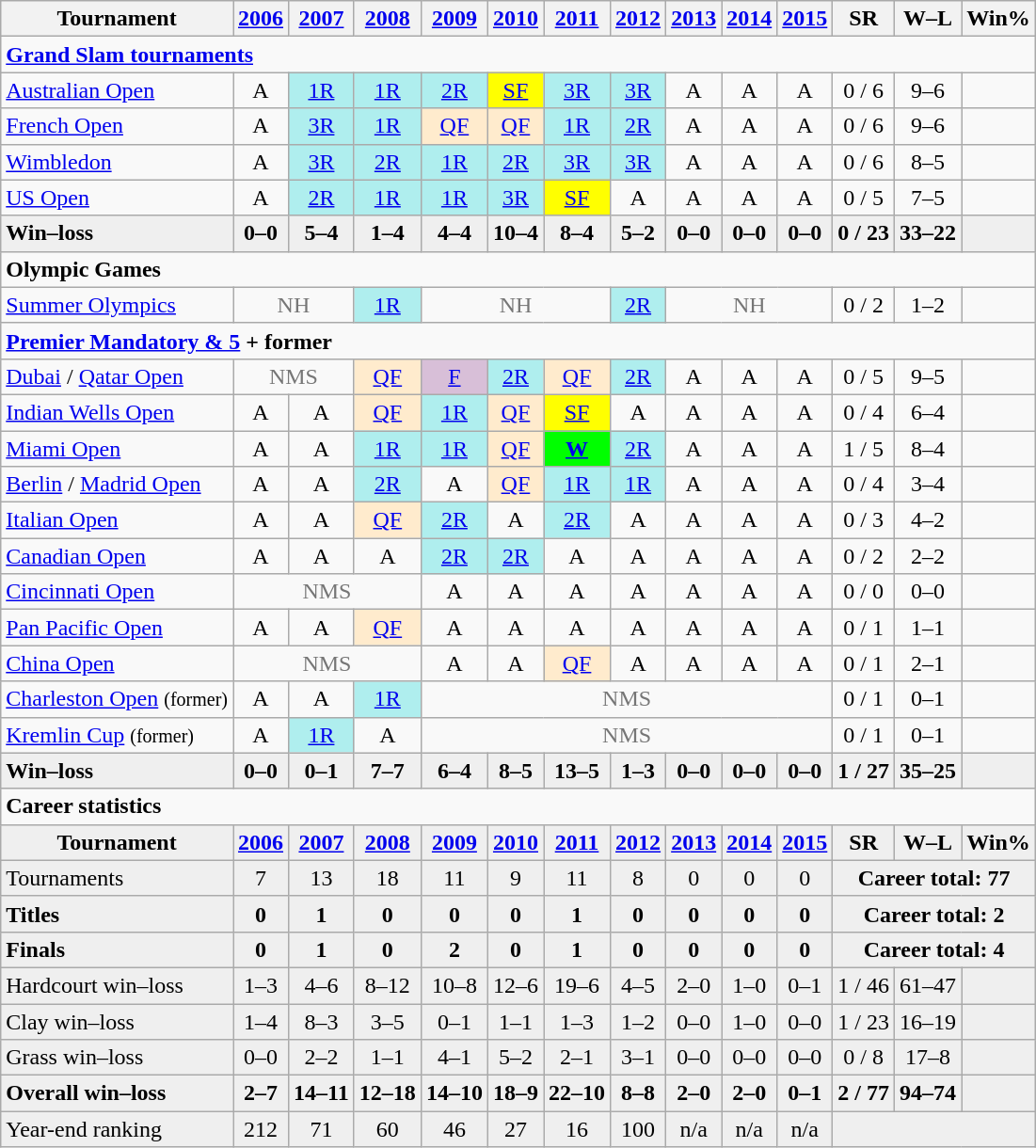<table class=wikitable style=text-align:center>
<tr>
<th>Tournament</th>
<th><a href='#'>2006</a></th>
<th><a href='#'>2007</a></th>
<th><a href='#'>2008</a></th>
<th><a href='#'>2009</a></th>
<th><a href='#'>2010</a></th>
<th><a href='#'>2011</a></th>
<th><a href='#'>2012</a></th>
<th><a href='#'>2013</a></th>
<th><a href='#'>2014</a></th>
<th><a href='#'>2015</a></th>
<th>SR</th>
<th>W–L</th>
<th>Win%</th>
</tr>
<tr>
<td colspan="14" style="text-align:left;"><strong><a href='#'>Grand Slam tournaments</a></strong></td>
</tr>
<tr>
<td align=left><a href='#'>Australian Open</a></td>
<td>A</td>
<td bgcolor=afeeee><a href='#'>1R</a></td>
<td bgcolor=afeeee><a href='#'>1R</a></td>
<td bgcolor=afeeee><a href='#'>2R</a></td>
<td style="background:yellow;"><a href='#'>SF</a></td>
<td bgcolor=afeeee><a href='#'>3R</a></td>
<td bgcolor=afeeee><a href='#'>3R</a></td>
<td>A</td>
<td>A</td>
<td>A</td>
<td>0 / 6</td>
<td>9–6</td>
<td></td>
</tr>
<tr>
<td align=left><a href='#'>French Open</a></td>
<td>A</td>
<td bgcolor=afeeee><a href='#'>3R</a></td>
<td bgcolor=afeeee><a href='#'>1R</a></td>
<td bgcolor=ffebcd><a href='#'>QF</a></td>
<td bgcolor=ffebcd><a href='#'>QF</a></td>
<td bgcolor=afeeee><a href='#'>1R</a></td>
<td bgcolor=afeeee><a href='#'>2R</a></td>
<td>A</td>
<td>A</td>
<td>A</td>
<td>0 / 6</td>
<td>9–6</td>
<td></td>
</tr>
<tr>
<td align=left><a href='#'>Wimbledon</a></td>
<td>A</td>
<td bgcolor=afeeee><a href='#'>3R</a></td>
<td bgcolor=afeeee><a href='#'>2R</a></td>
<td bgcolor=afeeee><a href='#'>1R</a></td>
<td bgcolor=afeeee><a href='#'>2R</a></td>
<td bgcolor=afeeee><a href='#'>3R</a></td>
<td bgcolor=afeeee><a href='#'>3R</a></td>
<td>A</td>
<td>A</td>
<td>A</td>
<td>0 / 6</td>
<td>8–5</td>
<td></td>
</tr>
<tr>
<td align=left><a href='#'>US Open</a></td>
<td>A</td>
<td bgcolor=afeeee><a href='#'>2R</a></td>
<td bgcolor=afeeee><a href='#'>1R</a></td>
<td bgcolor=afeeee><a href='#'>1R</a></td>
<td bgcolor=afeeee><a href='#'>3R</a></td>
<td style="background:yellow;"><a href='#'>SF</a></td>
<td>A</td>
<td>A</td>
<td>A</td>
<td>A</td>
<td>0 / 5</td>
<td>7–5</td>
<td></td>
</tr>
<tr style=background:#efefef;font-weight:bold;>
<td style="text-align:left">Win–loss</td>
<td>0–0</td>
<td>5–4</td>
<td>1–4</td>
<td>4–4</td>
<td>10–4</td>
<td>8–4</td>
<td>5–2</td>
<td>0–0</td>
<td>0–0</td>
<td>0–0</td>
<td>0 / 23</td>
<td>33–22</td>
<td></td>
</tr>
<tr>
<td colspan="14" style="text-align:left;"><strong>Olympic Games</strong></td>
</tr>
<tr>
<td align=left><a href='#'>Summer Olympics</a></td>
<td colspan=2 style=color:#767676>NH</td>
<td bgcolor=afeeee><a href='#'>1R</a></td>
<td colspan=3 style=color:#767676>NH</td>
<td bgcolor=afeeee><a href='#'>2R</a></td>
<td colspan="3" style=color:#767676>NH</td>
<td>0 / 2</td>
<td>1–2</td>
<td></td>
</tr>
<tr>
<td colspan="14" style="text-align:left;"><strong><a href='#'>Premier Mandatory & 5</a></strong> <strong>+ former</strong></td>
</tr>
<tr>
<td align="left"><a href='#'>Dubai</a> / <a href='#'>Qatar Open</a></td>
<td colspan="2" style="color:#767676">NMS</td>
<td bgcolor="ffebcd"><a href='#'>QF</a></td>
<td bgcolor="thistle"><a href='#'>F</a></td>
<td bgcolor="afeeee"><a href='#'>2R</a></td>
<td bgcolor="ffebcd"><a href='#'>QF</a></td>
<td bgcolor="afeeee"><a href='#'>2R</a></td>
<td>A</td>
<td>A</td>
<td>A</td>
<td>0 / 5</td>
<td>9–5</td>
<td></td>
</tr>
<tr>
<td align="left"><a href='#'>Indian Wells Open</a></td>
<td>A</td>
<td>A</td>
<td bgcolor="ffebcd"><a href='#'>QF</a></td>
<td bgcolor="afeeee"><a href='#'>1R</a></td>
<td bgcolor="ffebcd"><a href='#'>QF</a></td>
<td style="background:yellow;"><a href='#'>SF</a></td>
<td>A</td>
<td>A</td>
<td>A</td>
<td>A</td>
<td>0 / 4</td>
<td>6–4</td>
<td></td>
</tr>
<tr>
<td align="left"><a href='#'>Miami Open</a></td>
<td>A</td>
<td>A</td>
<td bgcolor="afeeee"><a href='#'>1R</a></td>
<td bgcolor="afeeee"><a href='#'>1R</a></td>
<td bgcolor="ffebcd"><a href='#'>QF</a></td>
<td bgcolor="lime"><a href='#'><strong>W</strong></a></td>
<td bgcolor="afeeee"><a href='#'>2R</a></td>
<td>A</td>
<td>A</td>
<td>A</td>
<td>1 / 5</td>
<td>8–4</td>
<td></td>
</tr>
<tr>
<td align="left"><a href='#'>Berlin</a> / <a href='#'>Madrid Open</a></td>
<td>A</td>
<td>A</td>
<td bgcolor=afeeee><a href='#'>2R</a></td>
<td>A</td>
<td bgcolor="ffebcd"><a href='#'>QF</a></td>
<td bgcolor="afeeee"><a href='#'>1R</a></td>
<td bgcolor="afeeee"><a href='#'>1R</a></td>
<td>A</td>
<td>A</td>
<td>A</td>
<td>0 / 4</td>
<td>3–4</td>
<td></td>
</tr>
<tr>
<td align="left"><a href='#'>Italian Open</a></td>
<td>A</td>
<td>A</td>
<td bgcolor="ffebcd"><a href='#'>QF</a></td>
<td bgcolor="afeeee"><a href='#'>2R</a></td>
<td>A</td>
<td bgcolor="afeeee"><a href='#'>2R</a></td>
<td>A</td>
<td>A</td>
<td>A</td>
<td>A</td>
<td>0 / 3</td>
<td>4–2</td>
<td></td>
</tr>
<tr>
<td align="left"><a href='#'>Canadian Open</a></td>
<td>A</td>
<td>A</td>
<td>A</td>
<td bgcolor="afeeee"><a href='#'>2R</a></td>
<td bgcolor="afeeee"><a href='#'>2R</a></td>
<td>A</td>
<td>A</td>
<td>A</td>
<td>A</td>
<td>A</td>
<td>0 / 2</td>
<td>2–2</td>
<td></td>
</tr>
<tr>
<td align="left"><a href='#'>Cincinnati Open</a></td>
<td colspan="3" style="color:#767676">NMS</td>
<td>A</td>
<td>A</td>
<td>A</td>
<td>A</td>
<td>A</td>
<td>A</td>
<td>A</td>
<td>0 / 0</td>
<td>0–0</td>
<td></td>
</tr>
<tr>
<td align="left"><a href='#'>Pan Pacific Open</a></td>
<td>A</td>
<td>A</td>
<td bgcolor="ffebcd"><a href='#'>QF</a></td>
<td>A</td>
<td>A</td>
<td>A</td>
<td>A</td>
<td>A</td>
<td>A</td>
<td>A</td>
<td>0 / 1</td>
<td>1–1</td>
<td></td>
</tr>
<tr>
<td align="left"><a href='#'>China Open</a></td>
<td colspan="3" style="color:#767676">NMS</td>
<td>A</td>
<td>A</td>
<td bgcolor="ffebcd"><a href='#'>QF</a></td>
<td>A</td>
<td>A</td>
<td>A</td>
<td>A</td>
<td>0 / 1</td>
<td>2–1</td>
<td></td>
</tr>
<tr>
<td align=left><a href='#'>Charleston Open</a> <small>(former)</small></td>
<td>A</td>
<td>A</td>
<td bgcolor=afeeee><a href='#'>1R</a></td>
<td colspan="7" style=color:#767676>NMS</td>
<td>0 / 1</td>
<td>0–1</td>
<td></td>
</tr>
<tr>
<td align=left><a href='#'>Kremlin Cup</a> <small>(former)</small></td>
<td>A</td>
<td bgcolor=afeeee><a href='#'>1R</a></td>
<td>A</td>
<td colspan="7" style=color:#767676>NMS</td>
<td>0 / 1</td>
<td>0–1</td>
<td></td>
</tr>
<tr style=background:#efefef;font-weight:bold>
<td align=left>Win–loss</td>
<td>0–0</td>
<td>0–1</td>
<td>7–7</td>
<td>6–4</td>
<td>8–5</td>
<td>13–5</td>
<td>1–3</td>
<td>0–0</td>
<td>0–0</td>
<td>0–0</td>
<td>1 / 27</td>
<td>35–25</td>
<td></td>
</tr>
<tr>
<td colspan="14" style="text-align:left;"><strong>Career statistics</strong></td>
</tr>
<tr style=background:#efefef;font-weight:bold>
<td>Tournament</td>
<td><a href='#'>2006</a></td>
<td><a href='#'>2007</a></td>
<td><a href='#'>2008</a></td>
<td><a href='#'>2009</a></td>
<td><a href='#'>2010</a></td>
<td><a href='#'>2011</a></td>
<td><a href='#'>2012</a></td>
<td><a href='#'>2013</a></td>
<td><a href='#'>2014</a></td>
<td><a href='#'>2015</a></td>
<td>SR</td>
<td>W–L</td>
<td>Win%</td>
</tr>
<tr bgcolor=efefef>
<td align=left>Tournaments</td>
<td>7</td>
<td>13</td>
<td>18</td>
<td>11</td>
<td>9</td>
<td>11</td>
<td>8</td>
<td>0</td>
<td>0</td>
<td>0</td>
<td colspan="3"><strong>Career total: 77</strong></td>
</tr>
<tr style="background:#efefef;font-weight:bold;">
<td style="text-align:left">Titles</td>
<td>0</td>
<td>1</td>
<td>0</td>
<td>0</td>
<td>0</td>
<td>1</td>
<td>0</td>
<td>0</td>
<td>0</td>
<td>0</td>
<td colspan="3">Career total: 2</td>
</tr>
<tr style="background:#efefef;font-weight:bold;">
<td style="text-align:left">Finals</td>
<td>0</td>
<td>1</td>
<td>0</td>
<td>2</td>
<td>0</td>
<td>1</td>
<td>0</td>
<td>0</td>
<td>0</td>
<td>0</td>
<td colspan="3">Career total: 4</td>
</tr>
<tr bgcolor=efefef>
<td style="text-align:left">Hardcourt win–loss</td>
<td>1–3</td>
<td>4–6</td>
<td>8–12</td>
<td>10–8</td>
<td>12–6</td>
<td>19–6</td>
<td>4–5</td>
<td>2–0</td>
<td>1–0</td>
<td>0–1</td>
<td>1 / 46</td>
<td>61–47</td>
<td></td>
</tr>
<tr bgcolor=efefef>
<td style="text-align:left">Clay win–loss</td>
<td>1–4</td>
<td>8–3</td>
<td>3–5</td>
<td>0–1</td>
<td>1–1</td>
<td>1–3</td>
<td>1–2</td>
<td>0–0</td>
<td>1–0</td>
<td>0–0</td>
<td>1 / 23</td>
<td>16–19</td>
<td></td>
</tr>
<tr bgcolor=efefef>
<td style="text-align:left">Grass win–loss</td>
<td>0–0</td>
<td>2–2</td>
<td>1–1</td>
<td>4–1</td>
<td>5–2</td>
<td>2–1</td>
<td>3–1</td>
<td>0–0</td>
<td>0–0</td>
<td>0–0</td>
<td>0 / 8</td>
<td>17–8</td>
<td></td>
</tr>
<tr style="background:#efefef;font-weight:bold;">
<td style="text-align:left">Overall win–loss</td>
<td>2–7</td>
<td>14–11</td>
<td>12–18</td>
<td>14–10</td>
<td>18–9</td>
<td>22–10</td>
<td>8–8</td>
<td>2–0</td>
<td>2–0</td>
<td>0–1</td>
<td>2 / 77</td>
<td>94–74</td>
<td></td>
</tr>
<tr style="background:#efefef;">
<td align="left">Year-end ranking</td>
<td>212</td>
<td>71</td>
<td>60</td>
<td>46</td>
<td>27</td>
<td>16</td>
<td>100</td>
<td>n/a</td>
<td>n/a</td>
<td>n/a</td>
<td colspan="3"></td>
</tr>
</table>
